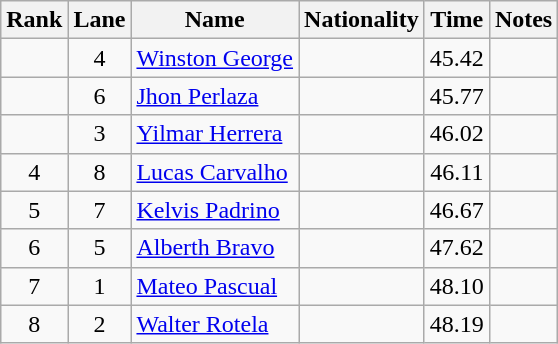<table class="wikitable sortable" style="text-align:center">
<tr>
<th>Rank</th>
<th>Lane</th>
<th>Name</th>
<th>Nationality</th>
<th>Time</th>
<th>Notes</th>
</tr>
<tr>
<td></td>
<td>4</td>
<td align=left><a href='#'>Winston George</a></td>
<td align=left></td>
<td>45.42</td>
<td></td>
</tr>
<tr>
<td></td>
<td>6</td>
<td align=left><a href='#'>Jhon Perlaza</a></td>
<td align=left></td>
<td>45.77</td>
<td></td>
</tr>
<tr>
<td></td>
<td>3</td>
<td align=left><a href='#'>Yilmar Herrera</a></td>
<td align=left></td>
<td>46.02</td>
<td></td>
</tr>
<tr>
<td>4</td>
<td>8</td>
<td align=left><a href='#'>Lucas Carvalho</a></td>
<td align=left></td>
<td>46.11</td>
<td></td>
</tr>
<tr>
<td>5</td>
<td>7</td>
<td align=left><a href='#'>Kelvis Padrino</a></td>
<td align=left></td>
<td>46.67</td>
<td></td>
</tr>
<tr>
<td>6</td>
<td>5</td>
<td align=left><a href='#'>Alberth Bravo</a></td>
<td align=left></td>
<td>47.62</td>
<td></td>
</tr>
<tr>
<td>7</td>
<td>1</td>
<td align=left><a href='#'>Mateo Pascual</a></td>
<td align=left></td>
<td>48.10</td>
<td></td>
</tr>
<tr>
<td>8</td>
<td>2</td>
<td align=left><a href='#'>Walter Rotela</a></td>
<td align=left></td>
<td>48.19</td>
<td></td>
</tr>
</table>
